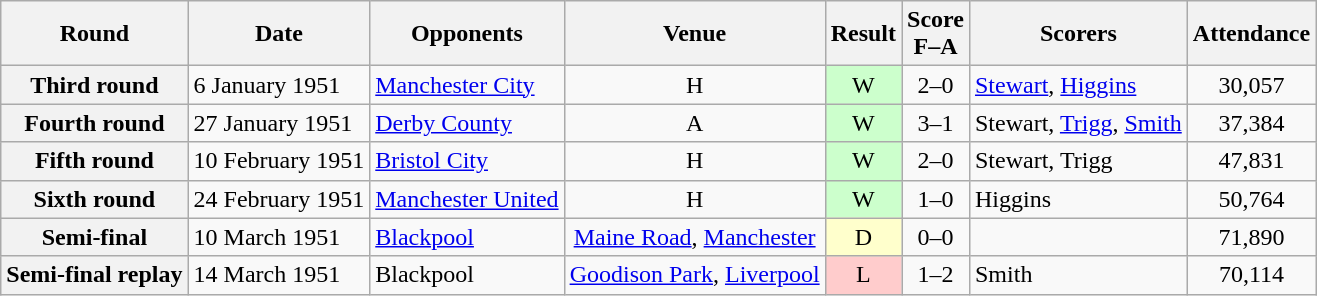<table class="wikitable plainrowheaders" style="text-align:center">
<tr>
<th scope="col">Round</th>
<th scope="col">Date</th>
<th scope="col">Opponents</th>
<th scope="col">Venue</th>
<th scope="col">Result</th>
<th scope="col">Score<br>F–A</th>
<th scope="col">Scorers</th>
<th scope="col">Attendance</th>
</tr>
<tr>
<th scope="row">Third round</th>
<td align="left">6 January 1951</td>
<td align="left"><a href='#'>Manchester City</a></td>
<td>H</td>
<td style=background:#cfc>W</td>
<td>2–0</td>
<td align="left"><a href='#'>Stewart</a>, <a href='#'>Higgins</a></td>
<td>30,057</td>
</tr>
<tr>
<th scope="row">Fourth round</th>
<td align="left">27 January 1951</td>
<td align="left"><a href='#'>Derby County</a></td>
<td>A</td>
<td style=background:#cfc>W</td>
<td>3–1</td>
<td align="left">Stewart, <a href='#'>Trigg</a>, <a href='#'>Smith</a></td>
<td>37,384</td>
</tr>
<tr>
<th scope="row">Fifth round</th>
<td align="left">10 February 1951</td>
<td align="left"><a href='#'>Bristol City</a></td>
<td>H</td>
<td style=background:#cfc>W</td>
<td>2–0</td>
<td align="left">Stewart, Trigg</td>
<td>47,831</td>
</tr>
<tr>
<th scope="row">Sixth round</th>
<td align="left">24 February 1951</td>
<td align="left"><a href='#'>Manchester United</a></td>
<td>H</td>
<td style=background:#cfc>W</td>
<td>1–0</td>
<td align="left">Higgins</td>
<td>50,764</td>
</tr>
<tr>
<th scope="row">Semi-final</th>
<td align="left">10 March 1951</td>
<td align="left"><a href='#'>Blackpool</a></td>
<td><a href='#'>Maine Road</a>, <a href='#'>Manchester</a></td>
<td style=background:#ffc>D</td>
<td>0–0</td>
<td></td>
<td>71,890</td>
</tr>
<tr>
<th scope="row">Semi-final replay</th>
<td align="left">14 March 1951</td>
<td align="left">Blackpool</td>
<td><a href='#'>Goodison Park</a>, <a href='#'>Liverpool</a></td>
<td style=background:#fcc>L</td>
<td>1–2</td>
<td align="left">Smith</td>
<td>70,114</td>
</tr>
</table>
